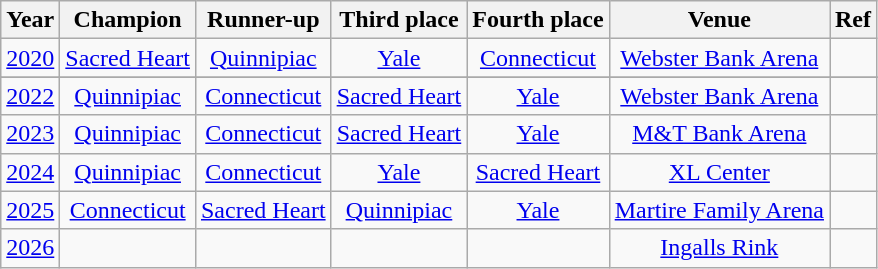<table class="wikitable sortable">
<tr>
<th>Year</th>
<th>Champion</th>
<th>Runner-up</th>
<th>Third place</th>
<th>Fourth place</th>
<th>Venue</th>
<th class="unsortable">Ref</th>
</tr>
<tr>
<td align="center"><a href='#'>2020</a></td>
<td align="center"><a href='#'>Sacred Heart</a></td>
<td align="center"><a href='#'>Quinnipiac</a></td>
<td align="center"><a href='#'>Yale</a></td>
<td align="center"><a href='#'>Connecticut</a></td>
<td align="center"><a href='#'>Webster Bank Arena</a></td>
<td></td>
</tr>
<tr>
</tr>
<tr>
<td align="center"><a href='#'>2022</a></td>
<td align="center"><a href='#'>Quinnipiac</a></td>
<td align="center"><a href='#'>Connecticut</a></td>
<td align="center"><a href='#'>Sacred Heart</a></td>
<td align="center"><a href='#'>Yale</a></td>
<td align="center"><a href='#'>Webster Bank Arena</a></td>
<td></td>
</tr>
<tr>
<td align="center"><a href='#'>2023</a></td>
<td align="center"><a href='#'>Quinnipiac</a></td>
<td align="center"><a href='#'>Connecticut</a></td>
<td align="center"><a href='#'>Sacred Heart</a></td>
<td align="center"><a href='#'>Yale</a></td>
<td align="center"><a href='#'>M&T Bank Arena</a></td>
<td></td>
</tr>
<tr>
<td align="center"><a href='#'>2024</a></td>
<td align="center"><a href='#'>Quinnipiac</a></td>
<td align="center"><a href='#'>Connecticut</a></td>
<td align="center"><a href='#'>Yale</a></td>
<td align="center"><a href='#'>Sacred Heart</a></td>
<td align="center"><a href='#'>XL Center</a></td>
<td></td>
</tr>
<tr>
<td align="center"><a href='#'>2025</a></td>
<td align="center"><a href='#'>Connecticut</a></td>
<td align="center"><a href='#'>Sacred Heart</a></td>
<td align="center"><a href='#'>Quinnipiac</a></td>
<td align="center"><a href='#'>Yale</a></td>
<td align="center"><a href='#'>Martire Family Arena</a></td>
<td></td>
</tr>
<tr>
<td align="center"><a href='#'>2026</a></td>
<td></td>
<td></td>
<td></td>
<td></td>
<td align="center"><a href='#'>Ingalls Rink</a></td>
<td></td>
</tr>
</table>
